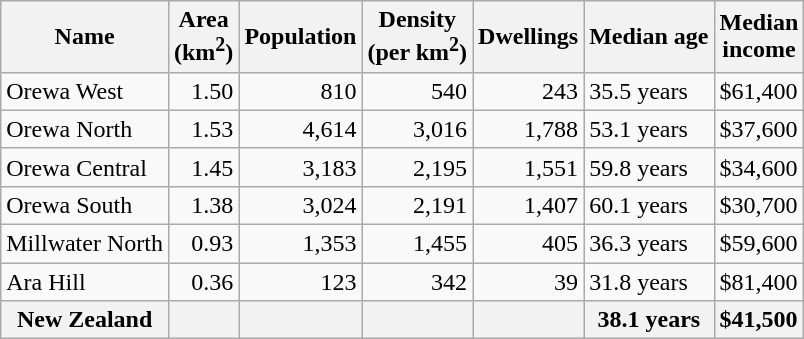<table class="wikitable">
<tr>
<th>Name</th>
<th>Area<br>(km<sup>2</sup>)</th>
<th>Population</th>
<th>Density<br>(per km<sup>2</sup>)</th>
<th>Dwellings</th>
<th>Median age</th>
<th>Median<br>income</th>
</tr>
<tr>
<td>Orewa West</td>
<td style="text-align:right;">1.50</td>
<td style="text-align:right;">810</td>
<td style="text-align:right;">540</td>
<td style="text-align:right;">243</td>
<td>35.5 years</td>
<td>$61,400</td>
</tr>
<tr>
<td>Orewa North</td>
<td style="text-align:right;">1.53</td>
<td style="text-align:right;">4,614</td>
<td style="text-align:right;">3,016</td>
<td style="text-align:right;">1,788</td>
<td>53.1 years</td>
<td>$37,600</td>
</tr>
<tr>
<td>Orewa Central</td>
<td style="text-align:right;">1.45</td>
<td style="text-align:right;">3,183</td>
<td style="text-align:right;">2,195</td>
<td style="text-align:right;">1,551</td>
<td>59.8 years</td>
<td>$34,600</td>
</tr>
<tr>
<td>Orewa South</td>
<td style="text-align:right;">1.38</td>
<td style="text-align:right;">3,024</td>
<td style="text-align:right;">2,191</td>
<td style="text-align:right;">1,407</td>
<td>60.1 years</td>
<td>$30,700</td>
</tr>
<tr>
<td>Millwater North</td>
<td style="text-align:right;">0.93</td>
<td style="text-align:right;">1,353</td>
<td style="text-align:right;">1,455</td>
<td style="text-align:right;">405</td>
<td>36.3 years</td>
<td>$59,600</td>
</tr>
<tr>
<td>Ara Hill</td>
<td style="text-align:right;">0.36</td>
<td style="text-align:right;">123</td>
<td style="text-align:right;">342</td>
<td style="text-align:right;">39</td>
<td>31.8 years</td>
<td>$81,400</td>
</tr>
<tr>
<th>New Zealand</th>
<th></th>
<th></th>
<th></th>
<th></th>
<th>38.1 years</th>
<th style="text-align:left;">$41,500</th>
</tr>
</table>
